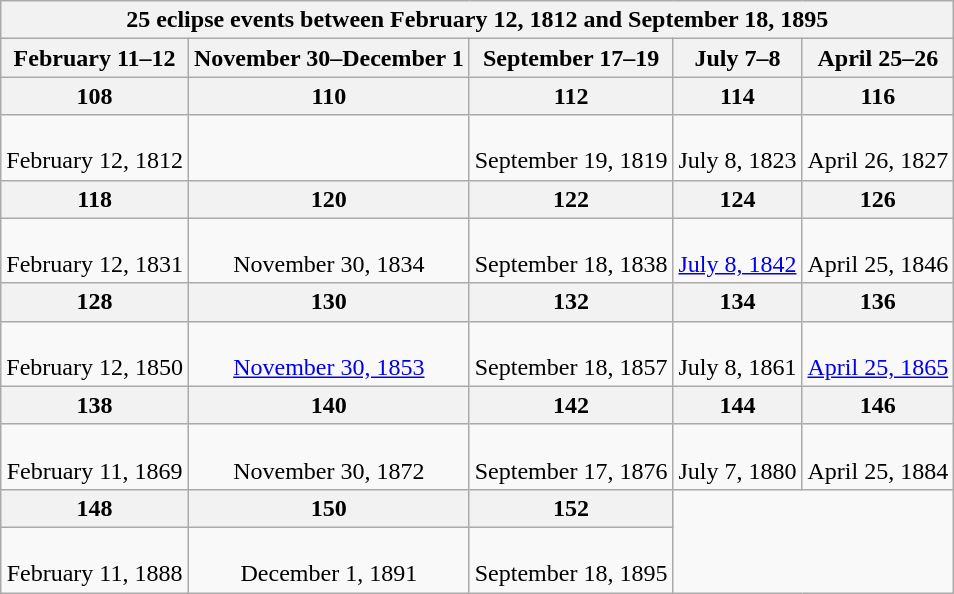<table class="wikitable mw-collapsible mw-collapsed">
<tr>
<th colspan=5>25 eclipse events between February 12, 1812 and September 18, 1895</th>
</tr>
<tr>
<th>February 11–12</th>
<th>November 30–December 1</th>
<th>September 17–19</th>
<th>July 7–8</th>
<th>April 25–26</th>
</tr>
<tr>
<th>108</th>
<th>110</th>
<th>112</th>
<th>114</th>
<th>116</th>
</tr>
<tr style="text-align:center;">
<td><br>February 12, 1812</td>
<td></td>
<td><br>September 19, 1819</td>
<td><br>July 8, 1823</td>
<td><br>April 26, 1827</td>
</tr>
<tr>
<th>118</th>
<th>120</th>
<th>122</th>
<th>124</th>
<th>126</th>
</tr>
<tr style="text-align:center;">
<td><br>February 12, 1831</td>
<td><br>November 30, 1834</td>
<td><br>September 18, 1838</td>
<td><br><a href='#'>July 8, 1842</a></td>
<td><br>April 25, 1846</td>
</tr>
<tr>
<th>128</th>
<th>130</th>
<th>132</th>
<th>134</th>
<th>136</th>
</tr>
<tr style="text-align:center;">
<td><br>February 12, 1850</td>
<td><br><a href='#'>November 30, 1853</a></td>
<td><br>September 18, 1857</td>
<td><br>July 8, 1861</td>
<td><br><a href='#'>April 25, 1865</a></td>
</tr>
<tr>
<th>138</th>
<th>140</th>
<th>142</th>
<th>144</th>
<th>146</th>
</tr>
<tr style="text-align:center;">
<td><br>February 11, 1869</td>
<td><br>November 30, 1872</td>
<td><br>September 17, 1876</td>
<td><br>July 7, 1880</td>
<td><br>April 25, 1884</td>
</tr>
<tr>
<th>148</th>
<th>150</th>
<th>152</th>
</tr>
<tr style="text-align:center;">
<td><br>February 11, 1888</td>
<td><br>December 1, 1891</td>
<td><br>September 18, 1895</td>
</tr>
</table>
